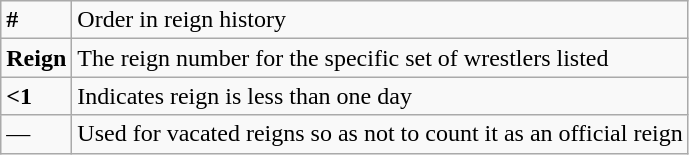<table class="wikitable">
<tr>
<td><strong>#</strong></td>
<td>Order in reign history</td>
</tr>
<tr>
<td><strong>Reign</strong></td>
<td>The reign number for the specific set of wrestlers listed</td>
</tr>
<tr>
<td><strong><1</strong></td>
<td>Indicates reign is less than one day</td>
</tr>
<tr>
<td>—</td>
<td>Used for vacated reigns so as not to count it as an official reign</td>
</tr>
</table>
